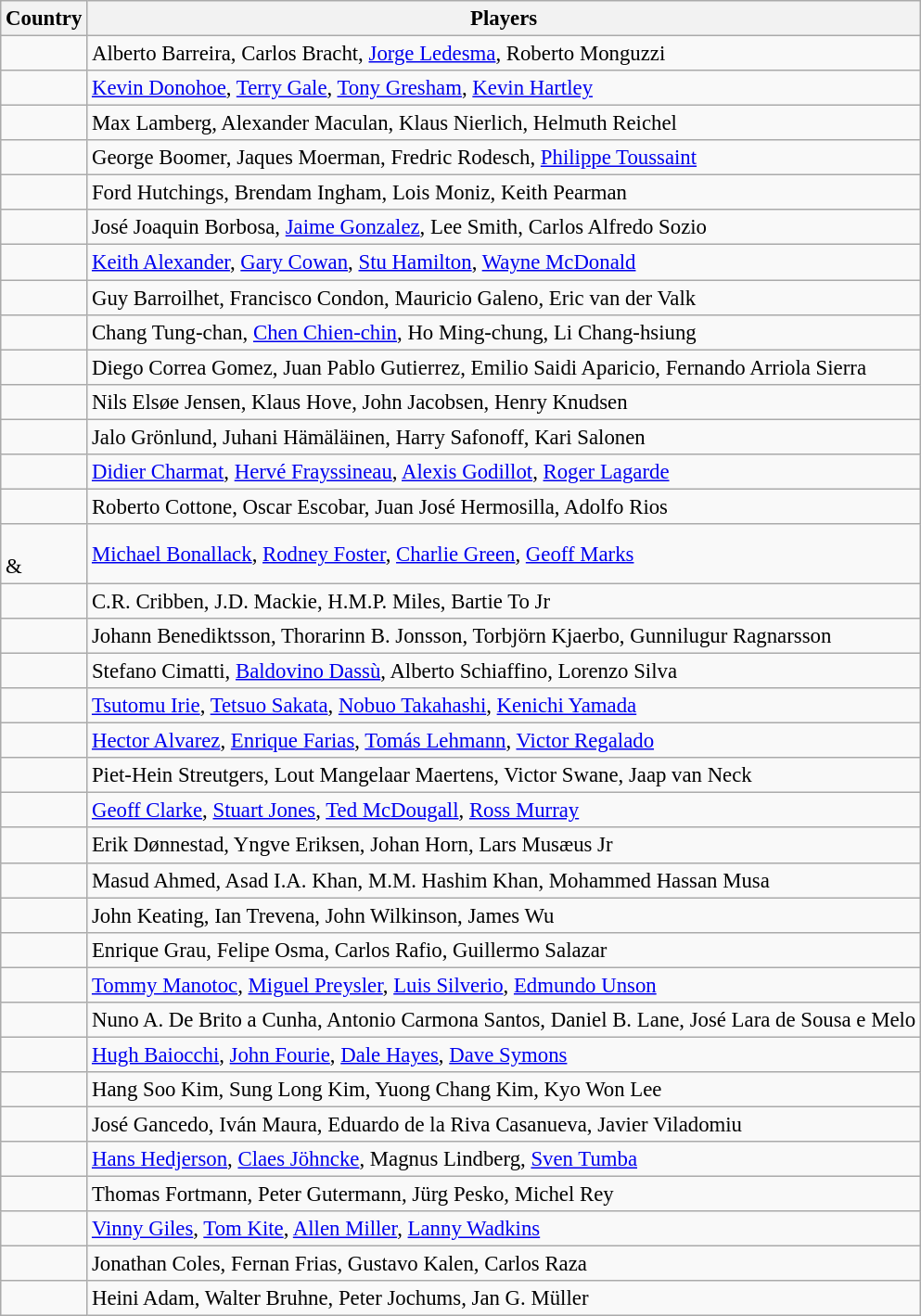<table class="wikitable" style="font-size:95%;">
<tr>
<th>Country</th>
<th>Players</th>
</tr>
<tr>
<td></td>
<td>Alberto Barreira, Carlos Bracht, <a href='#'>Jorge Ledesma</a>, Roberto Monguzzi</td>
</tr>
<tr>
<td></td>
<td><a href='#'>Kevin Donohoe</a>, <a href='#'>Terry Gale</a>, <a href='#'>Tony Gresham</a>, <a href='#'>Kevin Hartley</a></td>
</tr>
<tr>
<td></td>
<td>Max Lamberg, Alexander Maculan, Klaus Nierlich, Helmuth Reichel</td>
</tr>
<tr>
<td></td>
<td>George Boomer, Jaques Moerman, Fredric Rodesch, <a href='#'>Philippe Toussaint</a></td>
</tr>
<tr>
<td></td>
<td>Ford Hutchings, Brendam Ingham, Lois Moniz, Keith Pearman</td>
</tr>
<tr>
<td></td>
<td>José Joaquin Borbosa, <a href='#'>Jaime Gonzalez</a>, Lee Smith, Carlos Alfredo Sozio</td>
</tr>
<tr>
<td></td>
<td><a href='#'>Keith Alexander</a>, <a href='#'>Gary Cowan</a>, <a href='#'>Stu Hamilton</a>, <a href='#'>Wayne McDonald</a></td>
</tr>
<tr>
<td></td>
<td>Guy Barroilhet, Francisco Condon, Mauricio Galeno, Eric van der Valk</td>
</tr>
<tr>
<td></td>
<td>Chang Tung-chan, <a href='#'>Chen Chien-chin</a>, Ho Ming-chung, Li Chang-hsiung</td>
</tr>
<tr>
<td></td>
<td>Diego Correa Gomez, Juan Pablo Gutierrez, Emilio Saidi Aparicio, Fernando Arriola Sierra</td>
</tr>
<tr>
<td></td>
<td>Nils Elsøe Jensen, Klaus Hove, John Jacobsen, Henry Knudsen</td>
</tr>
<tr>
<td></td>
<td>Jalo Grönlund, Juhani Hämäläinen, Harry Safonoff, Kari Salonen</td>
</tr>
<tr>
<td></td>
<td><a href='#'>Didier Charmat</a>, <a href='#'>Hervé Frayssineau</a>, <a href='#'>Alexis Godillot</a>, <a href='#'>Roger Lagarde</a></td>
</tr>
<tr>
<td></td>
<td>Roberto Cottone, Oscar Escobar, Juan José Hermosilla, Adolfo Rios</td>
</tr>
<tr>
<td><br>& </td>
<td><a href='#'>Michael Bonallack</a>, <a href='#'>Rodney Foster</a>, <a href='#'>Charlie Green</a>, <a href='#'>Geoff Marks</a></td>
</tr>
<tr>
<td></td>
<td>C.R. Cribben, J.D. Mackie, H.M.P. Miles, Bartie To Jr</td>
</tr>
<tr>
<td></td>
<td>Johann Benediktsson, Thorarinn B. Jonsson, Torbjörn Kjaerbo, Gunnilugur Ragnarsson</td>
</tr>
<tr>
<td></td>
<td>Stefano Cimatti, <a href='#'>Baldovino Dassù</a>, Alberto Schiaffino, Lorenzo Silva</td>
</tr>
<tr>
<td></td>
<td><a href='#'>Tsutomu Irie</a>, <a href='#'>Tetsuo Sakata</a>, <a href='#'>Nobuo Takahashi</a>, <a href='#'>Kenichi Yamada</a></td>
</tr>
<tr>
<td></td>
<td><a href='#'>Hector Alvarez</a>, <a href='#'>Enrique Farias</a>, <a href='#'>Tomás Lehmann</a>, <a href='#'>Victor Regalado</a></td>
</tr>
<tr>
<td></td>
<td>Piet-Hein Streutgers, Lout Mangelaar Maertens, Victor Swane, Jaap van Neck</td>
</tr>
<tr>
<td></td>
<td><a href='#'>Geoff Clarke</a>, <a href='#'>Stuart Jones</a>, <a href='#'>Ted McDougall</a>, <a href='#'>Ross Murray</a></td>
</tr>
<tr>
<td></td>
<td>Erik Dønnestad, Yngve Eriksen, Johan Horn, Lars Musæus Jr</td>
</tr>
<tr>
<td></td>
<td>Masud Ahmed, Asad I.A. Khan, M.M. Hashim Khan, Mohammed Hassan Musa</td>
</tr>
<tr>
<td></td>
<td>John Keating, Ian Trevena, John Wilkinson, James Wu</td>
</tr>
<tr>
<td></td>
<td>Enrique Grau, Felipe Osma, Carlos Rafio, Guillermo Salazar</td>
</tr>
<tr>
<td></td>
<td><a href='#'>Tommy Manotoc</a>, <a href='#'>Miguel Preysler</a>, <a href='#'>Luis Silverio</a>, <a href='#'>Edmundo Unson</a></td>
</tr>
<tr>
<td></td>
<td>Nuno A. De Brito a Cunha, Antonio Carmona Santos, Daniel B. Lane, José Lara de Sousa e Melo</td>
</tr>
<tr>
<td></td>
<td><a href='#'>Hugh Baiocchi</a>, <a href='#'>John Fourie</a>, <a href='#'>Dale Hayes</a>, <a href='#'>Dave Symons</a></td>
</tr>
<tr>
<td></td>
<td>Hang Soo Kim, Sung Long Kim, Yuong Chang Kim, Kyo Won Lee</td>
</tr>
<tr>
<td></td>
<td>José Gancedo, Iván Maura, Eduardo de la Riva Casanueva, Javier Viladomiu</td>
</tr>
<tr>
<td></td>
<td><a href='#'>Hans Hedjerson</a>, <a href='#'>Claes Jöhncke</a>, Magnus Lindberg, <a href='#'>Sven Tumba</a></td>
</tr>
<tr>
<td></td>
<td>Thomas Fortmann, Peter Gutermann, Jürg Pesko, Michel Rey</td>
</tr>
<tr>
<td></td>
<td><a href='#'>Vinny Giles</a>, <a href='#'>Tom Kite</a>, <a href='#'>Allen Miller</a>, <a href='#'>Lanny Wadkins</a></td>
</tr>
<tr>
<td></td>
<td>Jonathan Coles, Fernan Frias, Gustavo Kalen, Carlos Raza</td>
</tr>
<tr>
<td></td>
<td>Heini Adam, Walter Bruhne, Peter Jochums, Jan G. Müller</td>
</tr>
</table>
